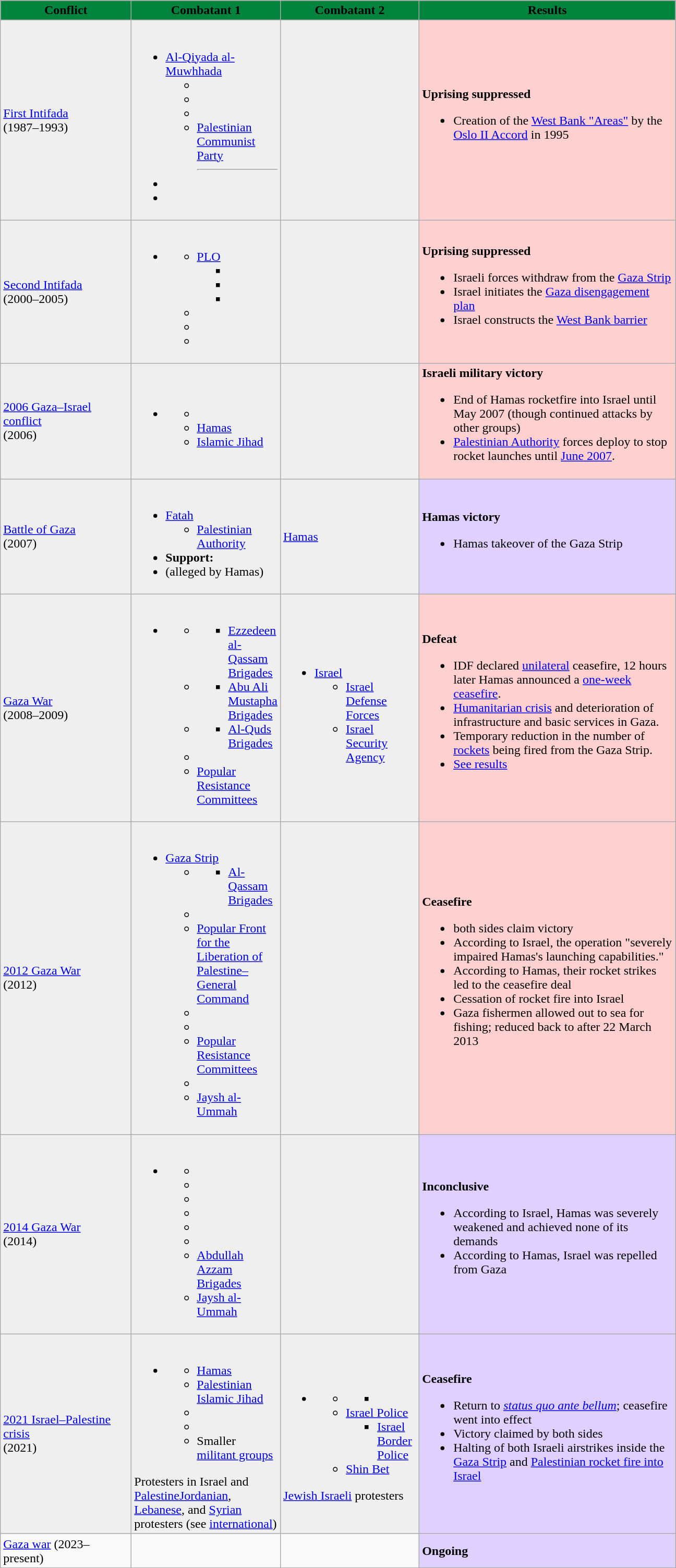<table class="wikitable">
<tr>
<th style="background:#00843D" rowspan="1" width=160px><span>Conflict</span></th>
<th style="background:#00843D" rowspan="1" width=170px><span>Combatant 1</span></th>
<th style="background:#00843D" rowspan="1" width=170px><span>Combatant 2</span></th>
<th style="background:#00843D" rowspan="1" width=320px><span>Results</span></th>
</tr>
<tr>
<td style="background:#efefef"><a href='#'>First Intifada</a> <br>(1987–1993)</td>
<td style="background:#efefef"><br><ul><li> <a href='#'>Al-Qiyada al-Muwhhada</a><ul><li></li><li></li><li></li><li> <a href='#'>Palestinian Communist Party</a><hr></li></ul></li><li></li><li></li></ul></td>
<td style="background:#efefef"></td>
<td style="background:#FFD0D0"><strong>Uprising suppressed</strong><br><ul><li>Creation of the <a href='#'>West Bank "Areas"</a> by the <a href='#'>Oslo II Accord</a> in 1995</li></ul></td>
</tr>
<tr>
<td style="background:#efefef"><a href='#'>Second Intifada</a> <br>(2000–2005)</td>
<td style="background:#efefef"><br><ul><li><ul><li> <a href='#'>PLO</a><ul><li></li><li></li><li></li></ul></li><li></li><li></li><li></li></ul></li></ul></td>
<td style="background:#efefef"></td>
<td style="background:#FFD0D0"><strong>Uprising suppressed</strong><br><ul><li>Israeli forces withdraw from the <a href='#'>Gaza Strip</a></li><li>Israel initiates the <a href='#'>Gaza disengagement plan</a></li><li>Israel constructs the <a href='#'>West Bank barrier</a></li></ul></td>
</tr>
<tr>
<td style="background:#efefef"><a href='#'>2006 Gaza–Israel conflict</a> <br>(2006)</td>
<td style="background:#efefef"><br><ul><li><ul><li></li><li> <a href='#'>Hamas</a></li><li> <a href='#'>Islamic Jihad</a></li></ul></li></ul></td>
<td style="background:#efefef"></td>
<td style="background:#FFD0D0"><strong>Israeli military victory</strong><br><ul><li>End of Hamas rocketfire into Israel until May 2007 (though continued attacks by other groups)</li><li><a href='#'>Palestinian Authority</a> forces deploy to stop rocket launches until <a href='#'>June 2007</a>.</li></ul></td>
</tr>
<tr>
<td style="background:#efefef"><a href='#'>Battle of Gaza</a> <br>(2007)</td>
<td style="background:#efefef"><br><ul><li> <a href='#'>Fatah</a><ul><li> <a href='#'>Palestinian Authority</a></li></ul></li><li><strong>Support:</strong></li><li> (alleged by Hamas)</li></ul></td>
<td style="background:#efefef"> <a href='#'>Hamas</a></td>
<td style="background:#E0D0FF"><strong>Hamas victory</strong><br><ul><li>Hamas takeover of the Gaza Strip</li></ul></td>
</tr>
<tr>
<td style="background:#efefef"><a href='#'>Gaza War</a> <br>(2008–2009)</td>
<td style="background:#efefef"><br><ul><li><ul><li><ul><li> <a href='#'>Ezzedeen al-Qassam Brigades</a></li></ul></li><li><ul><li> <a href='#'>Abu Ali Mustapha Brigades</a></li></ul></li><li><ul><li> <a href='#'>Al-Quds Brigades</a></li></ul></li><li></li><li> <a href='#'>Popular Resistance Committees</a></li></ul></li></ul></td>
<td style="background:#efefef"><br><ul><li> <a href='#'>Israel</a><ul><li> <a href='#'>Israel Defense Forces</a></li><li><a href='#'>Israel Security Agency</a></li></ul></li></ul></td>
<td style="background:#FFD0D0"><strong>Defeat</strong><br><ul><li>IDF declared <a href='#'>unilateral</a> ceasefire, 12 hours later Hamas announced a <a href='#'>one-week ceasefire</a>.</li><li><a href='#'>Humanitarian crisis</a> and deterioration of infrastructure and basic services in Gaza.</li><li>Temporary reduction in the number of <a href='#'>rockets</a> being fired from the Gaza Strip.</li><li><a href='#'>See results</a></li></ul></td>
</tr>
<tr>
<td style="background:#efefef"><a href='#'>2012 Gaza War</a> <br>(2012)</td>
<td style="background:#efefef"><br><ul><li> <a href='#'>Gaza Strip</a><ul><li><ul><li> <a href='#'>Al-Qassam Brigades</a></li></ul></li><li></li><li> <a href='#'>Popular Front for the Liberation of Palestine–General Command</a></li><li></li><li></li><li> <a href='#'>Popular Resistance Committees</a></li><li></li><li> <a href='#'>Jaysh al-Ummah</a></li></ul></li></ul></td>
<td style="background:#efefef"></td>
<td style="background:#FFD0D0"><strong>Ceasefire</strong><br><ul><li>both sides claim victory</li><li>According to Israel, the operation "severely impaired Hamas's launching capabilities."</li><li>According to Hamas, their rocket strikes led to the ceasefire deal</li><li>Cessation of rocket fire into Israel</li><li>Gaza fishermen allowed  out to sea for fishing; reduced back to   after 22 March 2013</li></ul></td>
</tr>
<tr>
<td style="background:#efefef"><a href='#'>2014 Gaza War</a> <br>(2014)</td>
<td style="background:#efefef"><br><ul><li><ul><li></li><li></li><li></li><li></li><li></li><li></li><li> <a href='#'>Abdullah Azzam Brigades</a></li><li> <a href='#'>Jaysh al-Ummah</a></li></ul></li></ul></td>
<td style="background:#efefef"></td>
<td style="background:#E0D0FF"><strong>Inconclusive</strong><br><ul><li>According to Israel, Hamas was severely weakened and achieved none of its demands</li><li>According to Hamas, Israel was repelled from Gaza</li></ul></td>
</tr>
<tr>
<td style="background:#efefef"><a href='#'>2021 Israel–Palestine crisis</a> <br>(2021)</td>
<td style="background:#efefef"><br><ul><li><ul><li> <a href='#'>Hamas</a></li><li> <a href='#'>Palestinian Islamic Jihad</a></li><li></li><li></li><li>Smaller <a href='#'>militant groups</a></li></ul></li></ul>Protesters in Israel and <a href='#'>Palestine</a><a href='#'>Jordanian</a>, <a href='#'>Lebanese</a>, and <a href='#'>Syrian</a> protesters (see <a href='#'>international</a>)</td>
<td style="background:#efefef"><br><ul><li><ul><li><ul><li></li></ul></li><li> <a href='#'>Israel Police</a><ul><li> <a href='#'>Israel Border Police</a></li></ul></li><li><a href='#'>Shin Bet</a></li></ul></li></ul><a href='#'>Jewish Israeli</a> protesters</td>
<td style="background:#E0D0FF"><strong>Ceasefire</strong><br><ul><li>Return to <em><a href='#'>status quo ante bellum</a></em>; ceasefire went into effect</li><li>Victory claimed by both sides</li><li>Halting of both Israeli airstrikes inside the <a href='#'>Gaza Strip</a> and <a href='#'>Palestinian rocket fire into Israel</a></li></ul></td>
</tr>
<tr>
<td><a href='#'>Gaza war</a> (2023–present)</td>
<td><br></td>
<td></td>
<td style="background:#E0D0FF"><strong>Ongoing</strong></td>
</tr>
</table>
